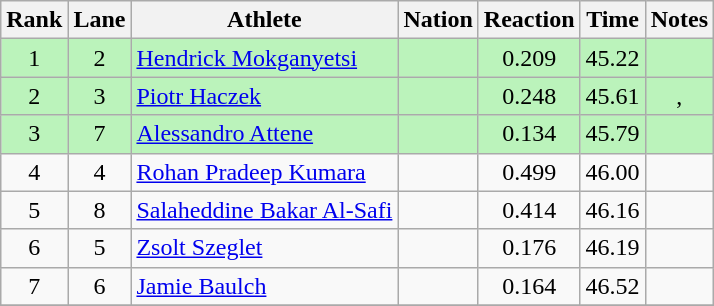<table class="wikitable sortable" style="text-align:center">
<tr>
<th>Rank</th>
<th>Lane</th>
<th>Athlete</th>
<th>Nation</th>
<th>Reaction</th>
<th>Time</th>
<th>Notes</th>
</tr>
<tr bgcolor = "bbf3bb">
<td align="center">1</td>
<td align="center">2</td>
<td align="left"><a href='#'>Hendrick Mokganyetsi</a></td>
<td align="left"></td>
<td align="center">0.209</td>
<td align="center">45.22</td>
<td></td>
</tr>
<tr bgcolor = "bbf3bb">
<td align="center">2</td>
<td align="center">3</td>
<td align="left"><a href='#'>Piotr Haczek</a></td>
<td align="left"></td>
<td align="center">0.248</td>
<td align="center">45.61</td>
<td>, </td>
</tr>
<tr bgcolor = "bbf3bb">
<td align="center">3</td>
<td align="center">7</td>
<td align="left"><a href='#'>Alessandro Attene</a></td>
<td align="left"></td>
<td align="center">0.134</td>
<td align="center">45.79</td>
<td></td>
</tr>
<tr>
<td align="center">4</td>
<td align="center">4</td>
<td align="left"><a href='#'>Rohan Pradeep Kumara</a></td>
<td align="left"></td>
<td align="center">0.499</td>
<td align="center">46.00</td>
<td align="center"></td>
</tr>
<tr>
<td align="center">5</td>
<td align="center">8</td>
<td align="left"><a href='#'>Salaheddine Bakar Al-Safi</a></td>
<td align="left"></td>
<td align="center">0.414</td>
<td align="center">46.16</td>
<td align="center"></td>
</tr>
<tr>
<td align="center">6</td>
<td align="center">5</td>
<td align="left"><a href='#'>Zsolt Szeglet</a></td>
<td align="left"></td>
<td align="center">0.176</td>
<td align="center">46.19</td>
<td align="center"></td>
</tr>
<tr>
<td align="center">7</td>
<td align="center">6</td>
<td align="left"><a href='#'>Jamie Baulch</a></td>
<td align="left"></td>
<td align="center">0.164</td>
<td align="center">46.52</td>
<td align="center"></td>
</tr>
<tr>
</tr>
</table>
